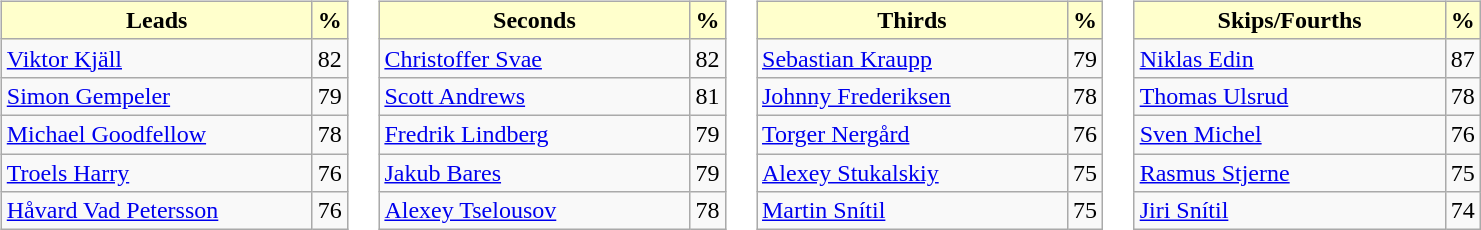<table>
<tr>
<td valign=top><br><table class="wikitable">
<tr>
<th style="background:#ffc; width:200px;">Leads</th>
<th style="background:#ffc;">%</th>
</tr>
<tr>
<td> <a href='#'>Viktor Kjäll</a></td>
<td>82</td>
</tr>
<tr>
<td> <a href='#'>Simon Gempeler</a></td>
<td>79</td>
</tr>
<tr>
<td> <a href='#'>Michael Goodfellow</a></td>
<td>78</td>
</tr>
<tr>
<td> <a href='#'>Troels Harry</a></td>
<td>76</td>
</tr>
<tr>
<td> <a href='#'>Håvard Vad Petersson</a></td>
<td>76</td>
</tr>
</table>
</td>
<td valign=top><br><table class="wikitable">
<tr>
<th style="background:#ffc; width:200px;">Seconds</th>
<th style="background:#ffc;">%</th>
</tr>
<tr>
<td> <a href='#'>Christoffer Svae</a></td>
<td>82</td>
</tr>
<tr>
<td> <a href='#'>Scott Andrews</a></td>
<td>81</td>
</tr>
<tr>
<td> <a href='#'>Fredrik Lindberg</a></td>
<td>79</td>
</tr>
<tr>
<td> <a href='#'>Jakub Bares</a></td>
<td>79</td>
</tr>
<tr>
<td> <a href='#'>Alexey Tselousov</a></td>
<td>78</td>
</tr>
</table>
</td>
<td valign=top><br><table class="wikitable">
<tr>
<th style="background:#ffc; width:200px;">Thirds</th>
<th style="background:#ffc;">%</th>
</tr>
<tr>
<td> <a href='#'>Sebastian Kraupp</a></td>
<td>79</td>
</tr>
<tr>
<td> <a href='#'>Johnny Frederiksen</a></td>
<td>78</td>
</tr>
<tr>
<td> <a href='#'>Torger Nergård</a></td>
<td>76</td>
</tr>
<tr>
<td> <a href='#'>Alexey Stukalskiy</a></td>
<td>75</td>
</tr>
<tr>
<td> <a href='#'>Martin Snítil</a></td>
<td>75</td>
</tr>
</table>
</td>
<td valign=top><br><table class="wikitable">
<tr>
<th style="background:#ffc; width:200px;">Skips/Fourths</th>
<th style="background:#ffc;">%</th>
</tr>
<tr>
<td> <a href='#'>Niklas Edin</a></td>
<td>87</td>
</tr>
<tr>
<td> <a href='#'>Thomas Ulsrud</a></td>
<td>78</td>
</tr>
<tr>
<td> <a href='#'>Sven Michel</a></td>
<td>76</td>
</tr>
<tr>
<td> <a href='#'>Rasmus Stjerne</a></td>
<td>75</td>
</tr>
<tr>
<td> <a href='#'>Jiri Snítil</a></td>
<td>74</td>
</tr>
</table>
</td>
</tr>
</table>
